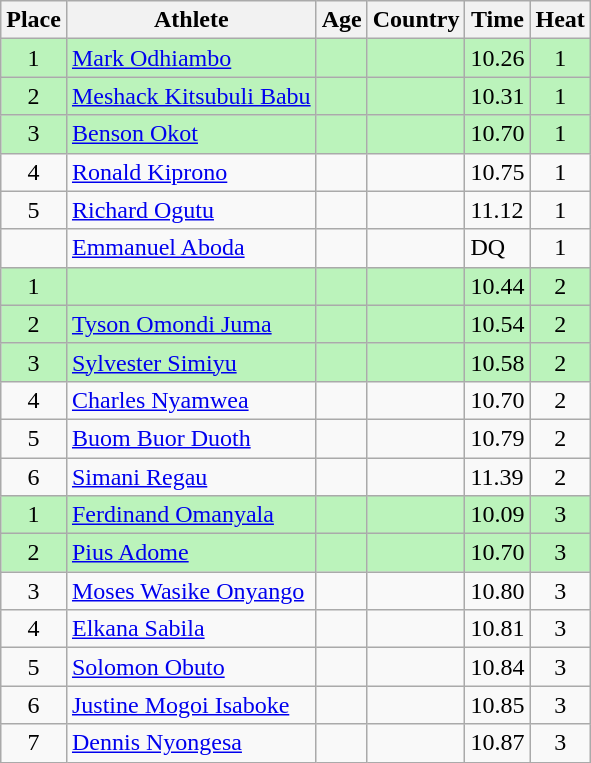<table class="wikitable mw-datatable sortable">
<tr>
<th>Place</th>
<th>Athlete</th>
<th>Age</th>
<th>Country</th>
<th>Time</th>
<th>Heat</th>
</tr>
<tr bgcolor=#bbf3bb>
<td align=center>1</td>
<td><a href='#'>Mark Odhiambo</a></td>
<td></td>
<td></td>
<td>10.26</td>
<td align=center>1</td>
</tr>
<tr bgcolor=#bbf3bb>
<td align=center>2</td>
<td><a href='#'>Meshack Kitsubuli Babu</a></td>
<td></td>
<td></td>
<td>10.31</td>
<td align=center>1</td>
</tr>
<tr bgcolor=#bbf3bb>
<td align=center>3</td>
<td><a href='#'>Benson Okot</a></td>
<td></td>
<td></td>
<td>10.70</td>
<td align=center>1</td>
</tr>
<tr>
<td align=center>4</td>
<td><a href='#'>Ronald Kiprono</a></td>
<td></td>
<td></td>
<td>10.75</td>
<td align=center>1</td>
</tr>
<tr>
<td align=center>5</td>
<td><a href='#'>Richard Ogutu</a></td>
<td></td>
<td></td>
<td>11.12</td>
<td align=center>1</td>
</tr>
<tr>
<td align=center></td>
<td><a href='#'>Emmanuel Aboda</a></td>
<td></td>
<td></td>
<td>DQ</td>
<td align=center>1</td>
</tr>
<tr bgcolor=#bbf3bb>
<td align=center>1</td>
<td></td>
<td></td>
<td></td>
<td>10.44</td>
<td align=center>2</td>
</tr>
<tr bgcolor=#bbf3bb>
<td align=center>2</td>
<td><a href='#'>Tyson Omondi Juma</a></td>
<td></td>
<td></td>
<td>10.54</td>
<td align=center>2</td>
</tr>
<tr bgcolor=#bbf3bb>
<td align=center>3</td>
<td><a href='#'>Sylvester Simiyu</a></td>
<td></td>
<td></td>
<td>10.58</td>
<td align=center>2</td>
</tr>
<tr>
<td align=center>4</td>
<td><a href='#'>Charles Nyamwea</a></td>
<td></td>
<td></td>
<td>10.70</td>
<td align=center>2</td>
</tr>
<tr>
<td align=center>5</td>
<td><a href='#'>Buom Buor Duoth</a></td>
<td></td>
<td></td>
<td>10.79</td>
<td align=center>2</td>
</tr>
<tr>
<td align=center>6</td>
<td><a href='#'>Simani Regau</a></td>
<td></td>
<td></td>
<td>11.39</td>
<td align=center>2</td>
</tr>
<tr bgcolor=#bbf3bb>
<td align=center>1</td>
<td><a href='#'>Ferdinand Omanyala</a></td>
<td></td>
<td></td>
<td>10.09</td>
<td align=center>3</td>
</tr>
<tr bgcolor=#bbf3bb>
<td align=center>2</td>
<td><a href='#'>Pius Adome</a></td>
<td></td>
<td></td>
<td>10.70</td>
<td align=center>3</td>
</tr>
<tr>
<td align=center>3</td>
<td><a href='#'>Moses Wasike Onyango</a></td>
<td></td>
<td></td>
<td>10.80</td>
<td align=center>3</td>
</tr>
<tr>
<td align=center>4</td>
<td><a href='#'>Elkana Sabila</a></td>
<td></td>
<td></td>
<td>10.81</td>
<td align=center>3</td>
</tr>
<tr>
<td align=center>5</td>
<td><a href='#'>Solomon Obuto</a></td>
<td></td>
<td></td>
<td>10.84</td>
<td align=center>3</td>
</tr>
<tr>
<td align=center>6</td>
<td><a href='#'>Justine Mogoi Isaboke</a></td>
<td></td>
<td></td>
<td>10.85</td>
<td align=center>3</td>
</tr>
<tr>
<td align=center>7</td>
<td><a href='#'>Dennis Nyongesa</a></td>
<td></td>
<td></td>
<td>10.87</td>
<td align=center>3</td>
</tr>
</table>
